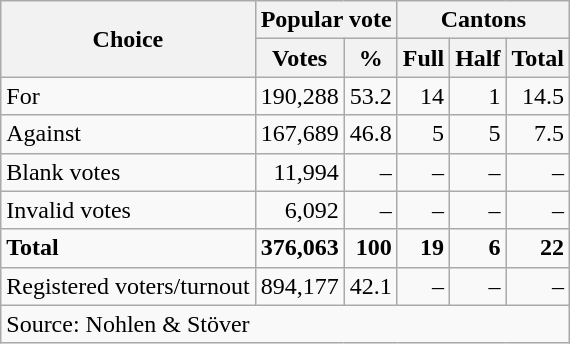<table class=wikitable style=text-align:right>
<tr>
<th rowspan=2>Choice</th>
<th colspan=2>Popular vote</th>
<th colspan=3>Cantons</th>
</tr>
<tr>
<th>Votes</th>
<th>%</th>
<th>Full</th>
<th>Half</th>
<th>Total</th>
</tr>
<tr>
<td align=left>For</td>
<td>190,288</td>
<td>53.2</td>
<td>14</td>
<td>1</td>
<td>14.5</td>
</tr>
<tr>
<td align=left>Against</td>
<td>167,689</td>
<td>46.8</td>
<td>5</td>
<td>5</td>
<td>7.5</td>
</tr>
<tr>
<td align=left>Blank votes</td>
<td>11,994</td>
<td>–</td>
<td>–</td>
<td>–</td>
<td>–</td>
</tr>
<tr>
<td align=left>Invalid votes</td>
<td>6,092</td>
<td>–</td>
<td>–</td>
<td>–</td>
<td>–</td>
</tr>
<tr>
<td align=left><strong>Total</strong></td>
<td><strong>376,063</strong></td>
<td><strong>100</strong></td>
<td><strong>19</strong></td>
<td><strong>6</strong></td>
<td><strong>22</strong></td>
</tr>
<tr>
<td align=left>Registered voters/turnout</td>
<td>894,177</td>
<td>42.1</td>
<td>–</td>
<td>–</td>
<td>–</td>
</tr>
<tr>
<td align=left colspan=6>Source: Nohlen & Stöver</td>
</tr>
</table>
